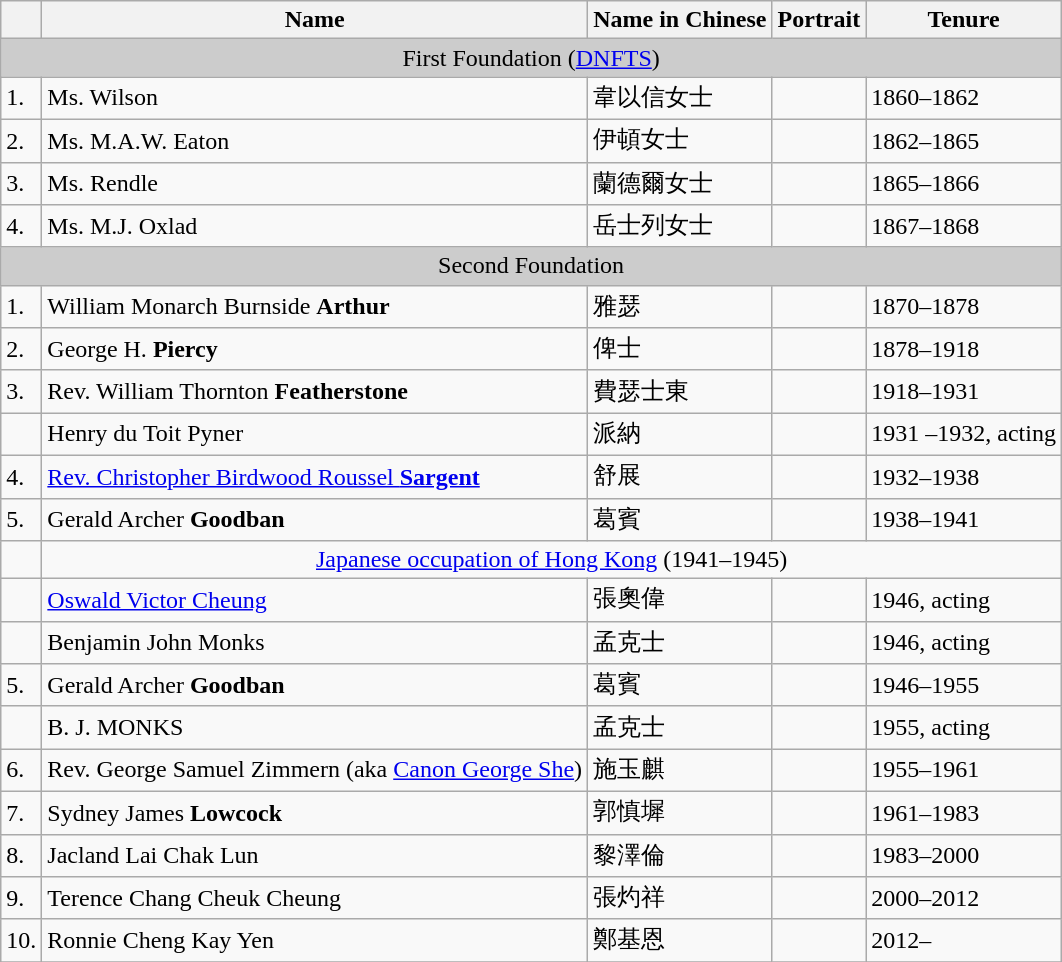<table class="wikitable">
<tr>
<th></th>
<th>Name</th>
<th>Name in Chinese</th>
<th>Portrait</th>
<th>Tenure</th>
</tr>
<tr>
<td colspan="5" style="text-align:center" bgcolor="#CCCCCC">First Foundation (<a href='#'>DNFTS</a>)</td>
</tr>
<tr>
<td>1.</td>
<td>Ms. Wilson</td>
<td>韋以信女士</td>
<td></td>
<td>1860–1862</td>
</tr>
<tr>
<td>2.</td>
<td>Ms. M.A.W. Eaton</td>
<td>伊頓女士</td>
<td></td>
<td>1862–1865</td>
</tr>
<tr>
<td>3.</td>
<td>Ms. Rendle</td>
<td>蘭德爾女士</td>
<td></td>
<td>1865–1866</td>
</tr>
<tr>
<td>4.</td>
<td>Ms. M.J. Oxlad</td>
<td>岳士列女士</td>
<td></td>
<td>1867–1868</td>
</tr>
<tr>
<td colspan="5" style="text-align:center" bgcolor="#CCCCCC">Second Foundation</td>
</tr>
<tr>
<td>1.</td>
<td>William Monarch Burnside <strong>Arthur</strong></td>
<td>雅瑟</td>
<td></td>
<td>1870–1878</td>
</tr>
<tr>
<td>2.</td>
<td>George H. <strong>Piercy</strong></td>
<td>俾士</td>
<td></td>
<td>1878–1918</td>
</tr>
<tr>
<td>3.</td>
<td>Rev. William Thornton <strong>Featherstone</strong></td>
<td>費瑟士東</td>
<td></td>
<td>1918–1931</td>
</tr>
<tr>
<td></td>
<td>Henry du Toit Pyner</td>
<td>派納</td>
<td></td>
<td>1931 –1932, acting</td>
</tr>
<tr>
<td>4.</td>
<td><a href='#'>Rev. Christopher Birdwood Roussel <strong>Sargent</strong></a></td>
<td>舒展</td>
<td></td>
<td>1932–1938</td>
</tr>
<tr>
<td>5.</td>
<td>Gerald Archer <strong>Goodban</strong></td>
<td>葛賓</td>
<td></td>
<td>1938–1941</td>
</tr>
<tr>
<td></td>
<td colspan="4" align="center"><a href='#'>Japanese occupation of Hong Kong</a> (1941–1945)</td>
</tr>
<tr>
<td></td>
<td><a href='#'>Oswald Victor Cheung</a></td>
<td>張奧偉</td>
<td></td>
<td>1946, acting</td>
</tr>
<tr>
<td></td>
<td>Benjamin John Monks</td>
<td>孟克士</td>
<td></td>
<td>1946, acting</td>
</tr>
<tr>
<td>5.</td>
<td>Gerald Archer <strong>Goodban</strong></td>
<td>葛賓</td>
<td></td>
<td>1946–1955</td>
</tr>
<tr>
<td></td>
<td>B. J. MONKS</td>
<td>孟克士</td>
<td></td>
<td>1955, acting</td>
</tr>
<tr>
<td>6.</td>
<td>Rev. George Samuel Zimmern (aka <a href='#'>Canon George She</a>)</td>
<td>施玉麒</td>
<td></td>
<td>1955–1961</td>
</tr>
<tr>
<td>7.</td>
<td>Sydney James <strong>Lowcock</strong></td>
<td>郭慎墀</td>
<td></td>
<td>1961–1983</td>
</tr>
<tr>
<td>8.</td>
<td>Jacland Lai Chak Lun</td>
<td>黎澤倫</td>
<td></td>
<td>1983–2000</td>
</tr>
<tr>
<td>9.</td>
<td>Terence Chang Cheuk Cheung</td>
<td>張灼祥</td>
<td></td>
<td>2000–2012</td>
</tr>
<tr>
<td>10.</td>
<td>Ronnie Cheng Kay Yen</td>
<td>鄭基恩</td>
<td></td>
<td>2012–</td>
</tr>
<tr>
</tr>
</table>
